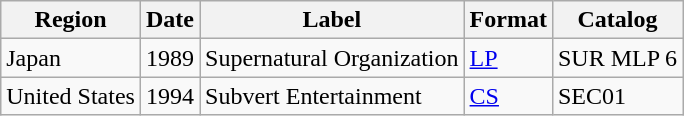<table class="wikitable">
<tr>
<th>Region</th>
<th>Date</th>
<th>Label</th>
<th>Format</th>
<th>Catalog</th>
</tr>
<tr>
<td>Japan</td>
<td>1989</td>
<td>Supernatural Organization</td>
<td><a href='#'>LP</a></td>
<td>SUR MLP 6</td>
</tr>
<tr>
<td>United States</td>
<td>1994</td>
<td>Subvert Entertainment</td>
<td><a href='#'>CS</a></td>
<td>SEC01</td>
</tr>
</table>
